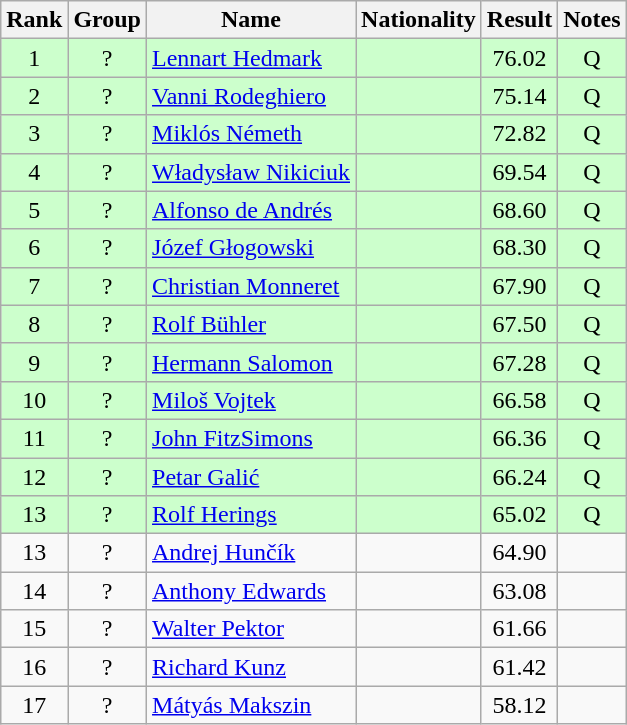<table class="wikitable sortable" style="text-align:center">
<tr>
<th>Rank</th>
<th>Group</th>
<th>Name</th>
<th>Nationality</th>
<th>Result</th>
<th>Notes</th>
</tr>
<tr bgcolor=ccffcc>
<td>1</td>
<td>?</td>
<td align=left><a href='#'>Lennart Hedmark</a></td>
<td align=left></td>
<td>76.02</td>
<td>Q</td>
</tr>
<tr bgcolor=ccffcc>
<td>2</td>
<td>?</td>
<td align=left><a href='#'>Vanni Rodeghiero</a></td>
<td align=left></td>
<td>75.14</td>
<td>Q</td>
</tr>
<tr bgcolor=ccffcc>
<td>3</td>
<td>?</td>
<td align=left><a href='#'>Miklós Németh</a></td>
<td align=left></td>
<td>72.82</td>
<td>Q</td>
</tr>
<tr bgcolor=ccffcc>
<td>4</td>
<td>?</td>
<td align=left><a href='#'>Władysław Nikiciuk</a></td>
<td align=left></td>
<td>69.54</td>
<td>Q</td>
</tr>
<tr bgcolor=ccffcc>
<td>5</td>
<td>?</td>
<td align=left><a href='#'>Alfonso de Andrés</a></td>
<td align=left></td>
<td>68.60</td>
<td>Q</td>
</tr>
<tr bgcolor=ccffcc>
<td>6</td>
<td>?</td>
<td align=left><a href='#'>Józef Głogowski</a></td>
<td align=left></td>
<td>68.30</td>
<td>Q</td>
</tr>
<tr bgcolor=ccffcc>
<td>7</td>
<td>?</td>
<td align=left><a href='#'>Christian Monneret</a></td>
<td align=left></td>
<td>67.90</td>
<td>Q</td>
</tr>
<tr bgcolor=ccffcc>
<td>8</td>
<td>?</td>
<td align=left><a href='#'>Rolf Bühler</a></td>
<td align=left></td>
<td>67.50</td>
<td>Q</td>
</tr>
<tr bgcolor=ccffcc>
<td>9</td>
<td>?</td>
<td align=left><a href='#'>Hermann Salomon</a></td>
<td align=left></td>
<td>67.28</td>
<td>Q</td>
</tr>
<tr bgcolor=ccffcc>
<td>10</td>
<td>?</td>
<td align=left><a href='#'>Miloš Vojtek</a></td>
<td align=left></td>
<td>66.58</td>
<td>Q</td>
</tr>
<tr bgcolor=ccffcc>
<td>11</td>
<td>?</td>
<td align=left><a href='#'>John FitzSimons</a></td>
<td align=left></td>
<td>66.36</td>
<td>Q</td>
</tr>
<tr bgcolor=ccffcc>
<td>12</td>
<td>?</td>
<td align=left><a href='#'>Petar Galić</a></td>
<td align=left></td>
<td>66.24</td>
<td>Q</td>
</tr>
<tr bgcolor=ccffcc>
<td>13</td>
<td>?</td>
<td align=left><a href='#'>Rolf Herings</a></td>
<td align=left></td>
<td>65.02</td>
<td>Q</td>
</tr>
<tr>
<td>13</td>
<td>?</td>
<td align=left><a href='#'>Andrej Hunčík</a></td>
<td align=left></td>
<td>64.90</td>
<td></td>
</tr>
<tr>
<td>14</td>
<td>?</td>
<td align=left><a href='#'>Anthony Edwards</a></td>
<td align=left></td>
<td>63.08</td>
<td></td>
</tr>
<tr>
<td>15</td>
<td>?</td>
<td align=left><a href='#'>Walter Pektor</a></td>
<td align=left></td>
<td>61.66</td>
<td></td>
</tr>
<tr>
<td>16</td>
<td>?</td>
<td align=left><a href='#'>Richard Kunz</a></td>
<td align=left></td>
<td>61.42</td>
<td></td>
</tr>
<tr>
<td>17</td>
<td>?</td>
<td align=left><a href='#'>Mátyás Makszin</a></td>
<td align=left></td>
<td>58.12</td>
<td></td>
</tr>
</table>
